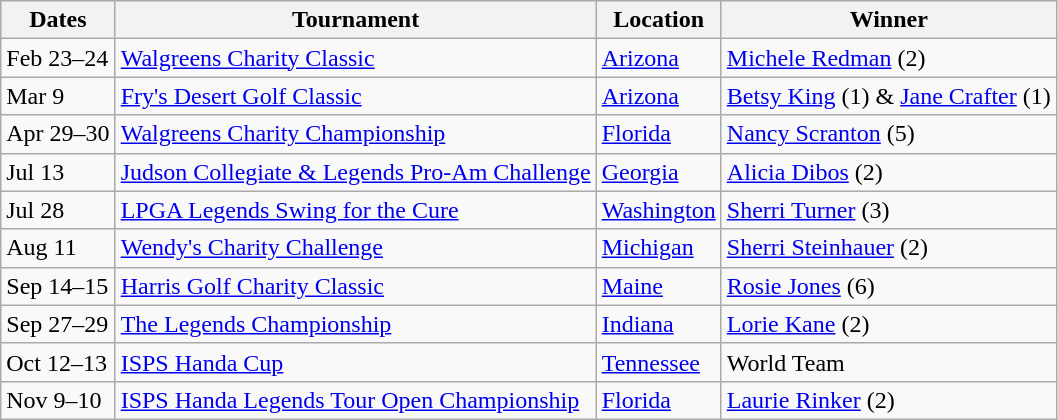<table class="wikitable">
<tr>
<th>Dates</th>
<th>Tournament</th>
<th>Location</th>
<th>Winner</th>
</tr>
<tr>
<td>Feb 23–24</td>
<td><a href='#'>Walgreens Charity Classic</a></td>
<td><a href='#'>Arizona</a></td>
<td> <a href='#'>Michele Redman</a> (2)</td>
</tr>
<tr>
<td>Mar 9</td>
<td><a href='#'>Fry's Desert Golf Classic</a></td>
<td><a href='#'>Arizona</a></td>
<td> <a href='#'>Betsy King</a> (1) & <a href='#'>Jane Crafter</a> (1)</td>
</tr>
<tr>
<td>Apr 29–30</td>
<td><a href='#'>Walgreens Charity Championship</a></td>
<td><a href='#'>Florida</a></td>
<td> <a href='#'>Nancy Scranton</a> (5)</td>
</tr>
<tr>
<td>Jul 13</td>
<td><a href='#'>Judson Collegiate & Legends Pro-Am Challenge</a></td>
<td><a href='#'>Georgia</a></td>
<td> <a href='#'>Alicia Dibos</a> (2)</td>
</tr>
<tr>
<td>Jul 28</td>
<td><a href='#'>LPGA Legends Swing for the Cure</a></td>
<td><a href='#'>Washington</a></td>
<td> <a href='#'>Sherri Turner</a> (3)</td>
</tr>
<tr>
<td>Aug 11</td>
<td><a href='#'>Wendy's Charity Challenge</a></td>
<td><a href='#'>Michigan</a></td>
<td> <a href='#'>Sherri Steinhauer</a> (2)</td>
</tr>
<tr>
<td>Sep 14–15</td>
<td><a href='#'>Harris Golf Charity Classic</a></td>
<td><a href='#'>Maine</a></td>
<td> <a href='#'>Rosie Jones</a> (6)</td>
</tr>
<tr>
<td>Sep 27–29</td>
<td><a href='#'>The Legends Championship</a></td>
<td><a href='#'>Indiana</a></td>
<td> <a href='#'>Lorie Kane</a> (2)</td>
</tr>
<tr>
<td>Oct 12–13</td>
<td><a href='#'>ISPS Handa Cup</a></td>
<td><a href='#'>Tennessee</a></td>
<td>World Team</td>
</tr>
<tr>
<td>Nov 9–10</td>
<td><a href='#'>ISPS Handa Legends Tour Open Championship</a></td>
<td><a href='#'>Florida</a></td>
<td> <a href='#'>Laurie Rinker</a> (2)</td>
</tr>
</table>
